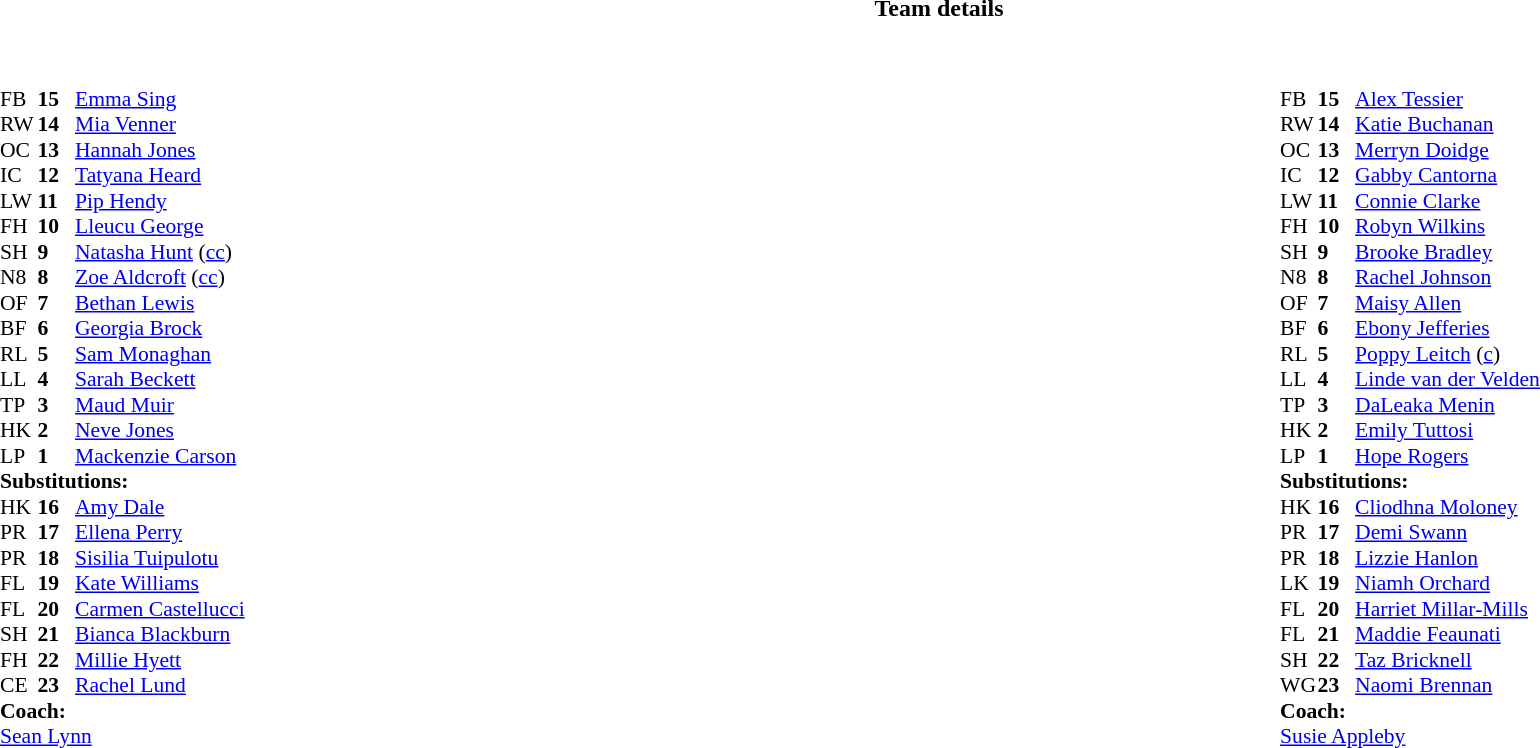<table border="0" style="width:100%;" class="collapsible collapsed">
<tr>
<th>Team details</th>
</tr>
<tr>
<td><br><table width="100%">
<tr>
<td style="vertical-align:top; width:50%"><br><table style="font-size: 90%" cellspacing="0" cellpadding="0">
<tr>
<th width="25"></th>
<th width="25"></th>
</tr>
<tr>
<td>FB</td>
<td><strong>15</strong></td>
<td> <a href='#'>Emma Sing</a></td>
<td></td>
<td></td>
</tr>
<tr>
<td>RW</td>
<td><strong>14</strong></td>
<td> <a href='#'>Mia Venner</a></td>
<td></td>
<td></td>
</tr>
<tr>
<td>OC</td>
<td><strong>13</strong></td>
<td> <a href='#'>Hannah Jones</a></td>
<td></td>
<td></td>
</tr>
<tr>
<td>IC</td>
<td><strong>12</strong></td>
<td> <a href='#'>Tatyana Heard</a></td>
<td></td>
<td></td>
</tr>
<tr>
<td>LW</td>
<td><strong>11</strong></td>
<td> <a href='#'>Pip Hendy</a></td>
<td></td>
<td></td>
</tr>
<tr>
<td>FH</td>
<td><strong>10</strong></td>
<td> <a href='#'>Lleucu George</a></td>
<td></td>
<td></td>
</tr>
<tr>
<td>SH</td>
<td><strong>9</strong></td>
<td> <a href='#'>Natasha Hunt</a> (<a href='#'>cc</a>)</td>
<td></td>
<td></td>
</tr>
<tr>
<td>N8</td>
<td><strong>8</strong></td>
<td> <a href='#'>Zoe Aldcroft</a> (<a href='#'>cc</a>)</td>
<td></td>
<td></td>
</tr>
<tr>
<td>OF</td>
<td><strong>7</strong></td>
<td> <a href='#'>Bethan Lewis</a></td>
<td></td>
<td></td>
</tr>
<tr>
<td>BF</td>
<td><strong>6</strong></td>
<td> <a href='#'>Georgia Brock</a></td>
<td></td>
<td></td>
</tr>
<tr>
<td>RL</td>
<td><strong>5</strong></td>
<td> <a href='#'>Sam Monaghan</a></td>
<td></td>
<td></td>
</tr>
<tr>
<td>LL</td>
<td><strong>4</strong></td>
<td> <a href='#'>Sarah Beckett</a></td>
<td></td>
<td></td>
</tr>
<tr>
<td>TP</td>
<td><strong>3</strong></td>
<td> <a href='#'>Maud Muir</a></td>
<td></td>
<td></td>
</tr>
<tr>
<td>HK</td>
<td><strong>2</strong></td>
<td> <a href='#'>Neve Jones</a></td>
<td></td>
<td></td>
</tr>
<tr>
<td>LP</td>
<td><strong>1</strong></td>
<td> <a href='#'>Mackenzie Carson</a></td>
<td></td>
<td></td>
</tr>
<tr>
<td colspan=3><strong>Substitutions:</strong></td>
</tr>
<tr>
<td>HK</td>
<td><strong>16</strong></td>
<td> <a href='#'>Amy Dale</a></td>
<td></td>
<td></td>
</tr>
<tr>
<td>PR</td>
<td><strong>17</strong></td>
<td> <a href='#'>Ellena Perry</a></td>
<td></td>
<td></td>
</tr>
<tr>
<td>PR</td>
<td><strong>18</strong></td>
<td> <a href='#'>Sisilia Tuipulotu</a></td>
<td></td>
<td></td>
</tr>
<tr>
<td>FL</td>
<td><strong>19</strong></td>
<td> <a href='#'>Kate Williams</a></td>
<td></td>
<td></td>
</tr>
<tr>
<td>FL</td>
<td><strong>20</strong></td>
<td> <a href='#'>Carmen Castellucci</a></td>
<td></td>
<td></td>
</tr>
<tr>
<td>SH</td>
<td><strong>21</strong></td>
<td> <a href='#'>Bianca Blackburn</a></td>
<td></td>
<td></td>
</tr>
<tr>
<td>FH</td>
<td><strong>22</strong></td>
<td> <a href='#'>Millie Hyett</a></td>
<td></td>
<td></td>
</tr>
<tr>
<td>CE</td>
<td><strong>23</strong></td>
<td> <a href='#'>Rachel Lund</a></td>
<td></td>
<td></td>
</tr>
<tr>
<td colspan=3><strong>Coach:</strong></td>
</tr>
<tr>
<td colspan="4"> <a href='#'>Sean Lynn</a></td>
</tr>
<tr>
</tr>
</table>
</td>
<td style="vertical-align:top; width:50%"><br><table style="font-size: 90%" cellspacing="0" cellpadding="0"  align="center">
<tr>
<th width="25"></th>
<th width="25"></th>
</tr>
<tr>
<td>FB</td>
<td><strong>15</strong></td>
<td> <a href='#'>Alex Tessier</a></td>
<td></td>
<td></td>
</tr>
<tr>
<td>RW</td>
<td><strong>14</strong></td>
<td> <a href='#'>Katie Buchanan</a></td>
<td></td>
<td></td>
</tr>
<tr>
<td>OC</td>
<td><strong>13</strong></td>
<td> <a href='#'>Merryn Doidge</a></td>
<td></td>
<td></td>
</tr>
<tr>
<td>IC</td>
<td><strong>12</strong></td>
<td> <a href='#'>Gabby Cantorna</a></td>
<td></td>
<td></td>
</tr>
<tr>
<td>LW</td>
<td><strong>11</strong></td>
<td> <a href='#'>Connie Clarke</a></td>
<td></td>
<td></td>
</tr>
<tr>
<td>FH</td>
<td><strong>10</strong></td>
<td> <a href='#'>Robyn Wilkins</a></td>
<td></td>
<td></td>
</tr>
<tr>
<td>SH</td>
<td><strong>9</strong></td>
<td> <a href='#'>Brooke Bradley</a></td>
<td></td>
<td></td>
</tr>
<tr>
<td>N8</td>
<td><strong>8</strong></td>
<td> <a href='#'>Rachel Johnson</a></td>
<td></td>
<td></td>
</tr>
<tr>
<td>OF</td>
<td><strong>7</strong></td>
<td> <a href='#'>Maisy Allen</a></td>
<td></td>
<td></td>
</tr>
<tr>
<td>BF</td>
<td><strong>6</strong></td>
<td> <a href='#'>Ebony Jefferies</a></td>
<td></td>
<td> </td>
</tr>
<tr>
<td>RL</td>
<td><strong>5</strong></td>
<td> <a href='#'>Poppy Leitch</a> (<a href='#'>c</a>)</td>
<td></td>
<td></td>
</tr>
<tr>
<td>LL</td>
<td><strong>4</strong></td>
<td> <a href='#'>Linde van der Velden</a></td>
<td></td>
<td></td>
</tr>
<tr>
<td>TP</td>
<td><strong>3</strong></td>
<td> <a href='#'>DaLeaka Menin</a></td>
<td></td>
<td></td>
</tr>
<tr>
<td>HK</td>
<td><strong>2</strong></td>
<td> <a href='#'>Emily Tuttosi</a></td>
<td></td>
<td></td>
</tr>
<tr>
<td>LP</td>
<td><strong>1</strong></td>
<td> <a href='#'>Hope Rogers</a></td>
<td></td>
<td></td>
</tr>
<tr>
<td colspan=3><strong>Substitutions:</strong></td>
</tr>
<tr>
<td>HK</td>
<td><strong>16</strong></td>
<td> <a href='#'>Cliodhna Moloney</a></td>
<td></td>
<td></td>
</tr>
<tr>
<td>PR</td>
<td><strong>17</strong></td>
<td> <a href='#'>Demi Swann</a></td>
<td></td>
<td></td>
</tr>
<tr>
<td>PR</td>
<td><strong>18</strong></td>
<td> <a href='#'>Lizzie Hanlon</a></td>
<td></td>
<td></td>
</tr>
<tr>
<td>LK</td>
<td><strong>19</strong></td>
<td> <a href='#'>Niamh Orchard</a></td>
<td></td>
<td></td>
</tr>
<tr>
<td>FL</td>
<td><strong>20</strong></td>
<td> <a href='#'>Harriet Millar-Mills</a></td>
<td></td>
<td></td>
</tr>
<tr>
<td>FL</td>
<td><strong>21</strong></td>
<td> <a href='#'>Maddie Feaunati</a></td>
<td></td>
<td> </td>
</tr>
<tr>
<td>SH</td>
<td><strong>22</strong></td>
<td> <a href='#'>Taz Bricknell</a></td>
<td></td>
<td></td>
</tr>
<tr>
<td>WG</td>
<td><strong>23</strong></td>
<td> <a href='#'>Naomi Brennan</a></td>
<td></td>
<td></td>
</tr>
<tr>
<td colspan=3><strong>Coach:</strong></td>
</tr>
<tr>
<td colspan="4"> <a href='#'>Susie Appleby</a></td>
</tr>
</table>
</td>
</tr>
</table>
</td>
</tr>
</table>
